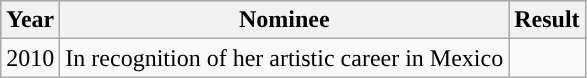<table class="wikitable">
<tr style="background:#b0c4de;">
<th>Year</th>
<th>Nominee</th>
<th>Result</th>
</tr>
<tr>
<td>2010</td>
<td>In recognition of her artistic career in Mexico</td>
<td></td>
</tr>
</table>
